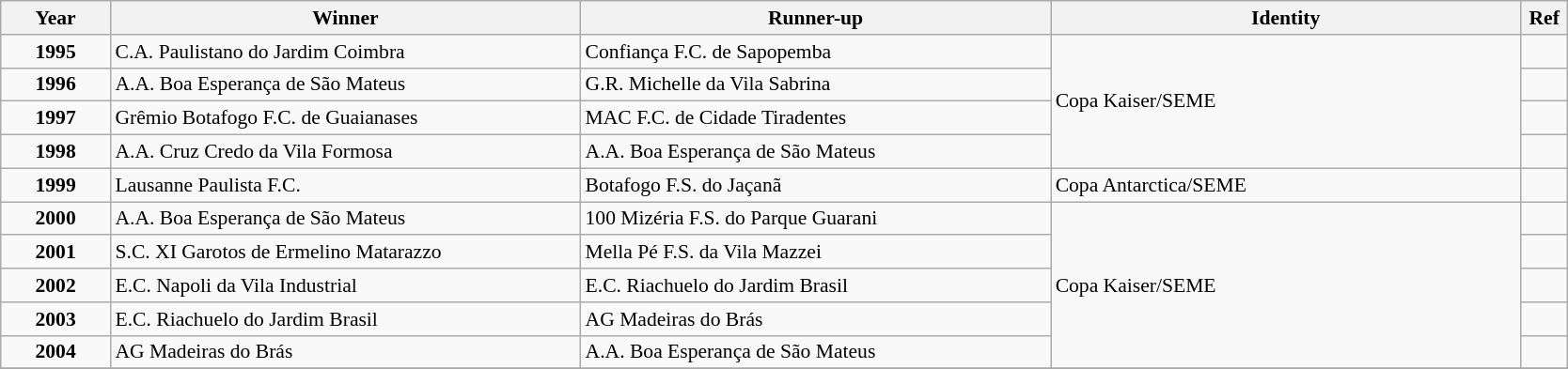<table class="wikitable sortable" style="width:88%; font-size:90%">
<tr>
<th width="7%"><strong>Year</strong></th>
<th width="30%"><strong>Winner</strong></th>
<th width="30%"><strong>Runner-up</strong></th>
<th width="30%"><strong>Identity</strong></th>
<th width="5%"><strong>Ref</strong></th>
</tr>
<tr>
<td align="center"><strong>1995</strong></td>
<td>C.A. Paulistano do Jardim Coimbra</td>
<td>Confiança F.C. de Sapopemba</td>
<td rowspan="4">Copa Kaiser/SEME</td>
<td></td>
</tr>
<tr>
<td align="center"><strong>1996</strong></td>
<td>A.A. Boa Esperança de São Mateus</td>
<td>G.R. Michelle da Vila Sabrina</td>
<td></td>
</tr>
<tr>
<td align="center"><strong>1997</strong></td>
<td>Grêmio Botafogo F.C. de Guaianases</td>
<td>MAC F.C. de Cidade Tiradentes</td>
<td></td>
</tr>
<tr>
<td align="center"><strong>1998</strong></td>
<td>A.A. Cruz Credo da Vila Formosa</td>
<td>A.A. Boa Esperança de São Mateus</td>
<td></td>
</tr>
<tr>
<td align="center"><strong>1999</strong></td>
<td>Lausanne Paulista F.C.</td>
<td>Botafogo F.S. do Jaçanã</td>
<td>Copa Antarctica/SEME</td>
<td></td>
</tr>
<tr>
<td align="center"><strong>2000</strong></td>
<td>A.A. Boa Esperança de São Mateus</td>
<td>100 Mizéria F.S. do Parque Guarani</td>
<td rowspan="5">Copa Kaiser/SEME</td>
<td></td>
</tr>
<tr>
<td align="center"><strong>2001</strong></td>
<td>S.C. XI Garotos de Ermelino Matarazzo</td>
<td>Mella Pé F.S. da Vila Mazzei</td>
<td></td>
</tr>
<tr>
<td align="center"><strong>2002</strong></td>
<td>E.C. Napoli da Vila Industrial</td>
<td>E.C. Riachuelo do Jardim Brasil</td>
<td></td>
</tr>
<tr>
<td align="center"><strong>2003</strong></td>
<td>E.C. Riachuelo do Jardim Brasil</td>
<td>AG Madeiras do Brás</td>
<td></td>
</tr>
<tr>
<td align="center"><strong>2004</strong></td>
<td>AG Madeiras do Brás</td>
<td>A.A. Boa Esperança de São Mateus</td>
<td></td>
</tr>
<tr>
</tr>
</table>
